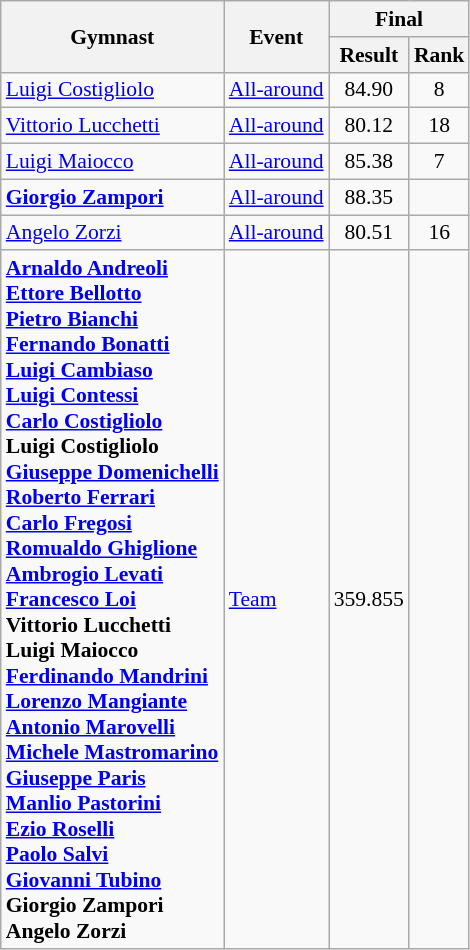<table class=wikitable style="font-size:90%">
<tr>
<th rowspan=2>Gymnast</th>
<th rowspan=2>Event</th>
<th colspan=2>Final</th>
</tr>
<tr>
<th>Result</th>
<th>Rank</th>
</tr>
<tr>
<td><a href='#'>Luigi Costigliolo</a></td>
<td><a href='#'>All-around</a></td>
<td align=center>84.90</td>
<td align=center>8</td>
</tr>
<tr>
<td><a href='#'>Vittorio Lucchetti</a></td>
<td><a href='#'>All-around</a></td>
<td align=center>80.12</td>
<td align=center>18</td>
</tr>
<tr>
<td><a href='#'>Luigi Maiocco</a></td>
<td><a href='#'>All-around</a></td>
<td align=center>85.38</td>
<td align=center>7</td>
</tr>
<tr>
<td><strong><a href='#'>Giorgio Zampori</a></strong></td>
<td><a href='#'>All-around</a></td>
<td align=center>88.35</td>
<td align=center></td>
</tr>
<tr>
<td><a href='#'>Angelo Zorzi</a></td>
<td><a href='#'>All-around</a></td>
<td align=center>80.51</td>
<td align=center>16</td>
</tr>
<tr>
<td><strong><a href='#'>Arnaldo Andreoli</a> <br> <a href='#'>Ettore Bellotto</a> <br> <a href='#'>Pietro Bianchi</a> <br> <a href='#'>Fernando Bonatti</a> <br> <a href='#'>Luigi Cambiaso</a> <br> <a href='#'>Luigi Contessi</a> <br> <a href='#'>Carlo Costigliolo</a> <br> Luigi Costigliolo <br> <a href='#'>Giuseppe Domenichelli</a> <br> <a href='#'>Roberto Ferrari</a> <br> <a href='#'>Carlo Fregosi</a> <br> <a href='#'>Romualdo Ghiglione</a> <br> <a href='#'>Ambrogio Levati</a> <br> <a href='#'>Francesco Loi</a> <br> Vittorio Lucchetti <br> Luigi Maiocco <br> <a href='#'>Ferdinando Mandrini</a> <br> <a href='#'>Lorenzo Mangiante</a> <br> <a href='#'>Antonio Marovelli</a> <br> <a href='#'>Michele Mastromarino</a> <br> <a href='#'>Giuseppe Paris</a> <br> <a href='#'>Manlio Pastorini</a> <br> <a href='#'>Ezio Roselli</a> <br> <a href='#'>Paolo Salvi</a> <br> <a href='#'>Giovanni Tubino</a> <br> Giorgio Zampori <br> Angelo Zorzi</strong></td>
<td><a href='#'>Team</a></td>
<td align=center>359.855</td>
<td align=center></td>
</tr>
</table>
